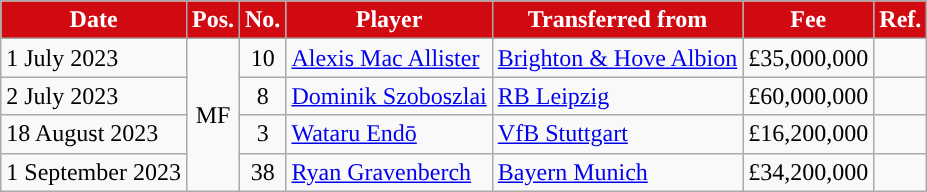<table class="wikitable plainrowheaders sortable">
<tr>
<th style="background:#D10A11; color:white; ">Date</th>
<th style="background:#D10A11; color:white; ">Pos.</th>
<th style="background:#D10A11; color:white; ">No.</th>
<th style="background:#D10A11; color:white; ">Player</th>
<th style="background:#D10A11; color:white; ">Transferred from</th>
<th style="background:#D10A11; color:white; ">Fee</th>
<th style="background:#D10A11; color:white; ">Ref.</th>
</tr>
<tr>
<td>1 July 2023</td>
<td rowspan="4" style="text-align:center;">MF</td>
<td style="text-align:center;">10</td>
<td style="text-align:left;"> <a href='#'>Alexis Mac Allister</a></td>
<td style="text-align:left;"> <a href='#'>Brighton & Hove Albion</a></td>
<td>£35,000,000</td>
<td></td>
</tr>
<tr>
<td>2 July 2023</td>
<td style="text-align:center;">8</td>
<td style="text-align:left;"> <a href='#'>Dominik Szoboszlai</a></td>
<td style="text-align:left;"> <a href='#'>RB Leipzig</a></td>
<td>£60,000,000</td>
<td></td>
</tr>
<tr>
<td>18 August 2023</td>
<td style="text-align:center;">3</td>
<td style="text-align:left;"> <a href='#'>Wataru Endō</a></td>
<td style="text-align:left;"> <a href='#'>VfB Stuttgart</a></td>
<td>£16,200,000</td>
<td></td>
</tr>
<tr>
<td>1 September 2023</td>
<td style="text-align:center;">38</td>
<td style="text-align:left;"> <a href='#'>Ryan Gravenberch</a></td>
<td style="text-align:left;"> <a href='#'>Bayern Munich</a></td>
<td>£34,200,000</td>
<td></td>
</tr>
</table>
